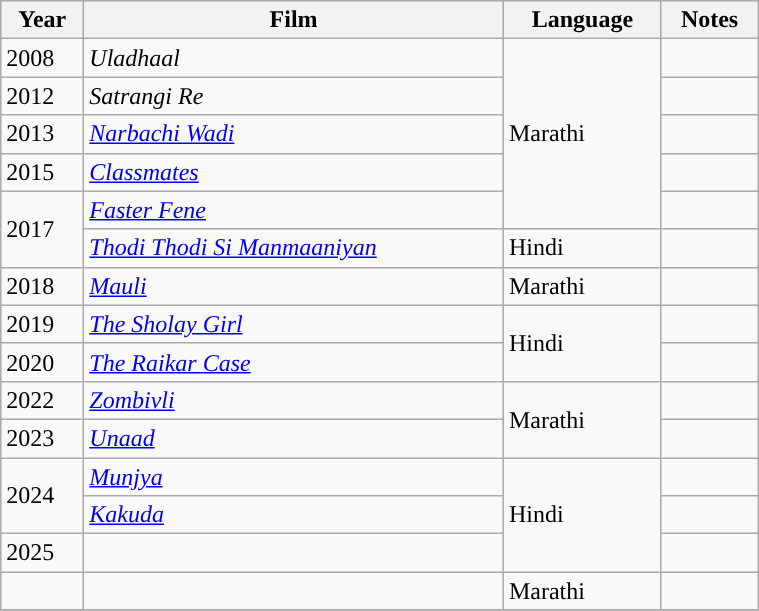<table class="wikitable sortable" style="width: 40%;">
<tr>
<th>Year</th>
<th>Film</th>
<th>Language</th>
<th class="unsortable">Notes</th>
</tr>
<tr>
<td>2008</td>
<td><em>Uladhaal</em></td>
<td rowspan="5">Marathi</td>
<td></td>
</tr>
<tr>
<td>2012</td>
<td><em>Satrangi Re</em></td>
<td></td>
</tr>
<tr>
<td>2013</td>
<td><em><a href='#'>Narbachi Wadi</a></em></td>
<td></td>
</tr>
<tr>
<td>2015</td>
<td><em><a href='#'>Classmates</a></em></td>
<td></td>
</tr>
<tr>
<td rowspan="2">2017</td>
<td><em><a href='#'>Faster Fene</a></em></td>
<td></td>
</tr>
<tr>
<td><em><a href='#'>Thodi Thodi Si Manmaaniyan</a></em></td>
<td>Hindi</td>
<td></td>
</tr>
<tr>
<td>2018</td>
<td><em><a href='#'>Mauli</a></em></td>
<td>Marathi</td>
<td></td>
</tr>
<tr>
<td>2019</td>
<td><em><a href='#'>The Sholay Girl</a></em></td>
<td rowspan="2">Hindi</td>
<td></td>
</tr>
<tr>
<td>2020</td>
<td><em><a href='#'>The Raikar Case</a></em></td>
<td></td>
</tr>
<tr>
<td>2022</td>
<td><em><a href='#'>Zombivli</a></em></td>
<td rowspan="2">Marathi</td>
<td></td>
</tr>
<tr>
<td>2023</td>
<td><em><a href='#'>Unaad</a></em></td>
<td></td>
</tr>
<tr>
<td rowspan="2">2024</td>
<td><em><a href='#'>Munjya</a></em></td>
<td rowspan="3">Hindi</td>
<td></td>
</tr>
<tr>
<td><em><a href='#'>Kakuda</a></em></td>
<td></td>
</tr>
<tr>
<td>2025</td>
<td></td>
<td></td>
</tr>
<tr>
<td></td>
<td></td>
<td>Marathi</td>
<td></td>
</tr>
<tr>
</tr>
</table>
